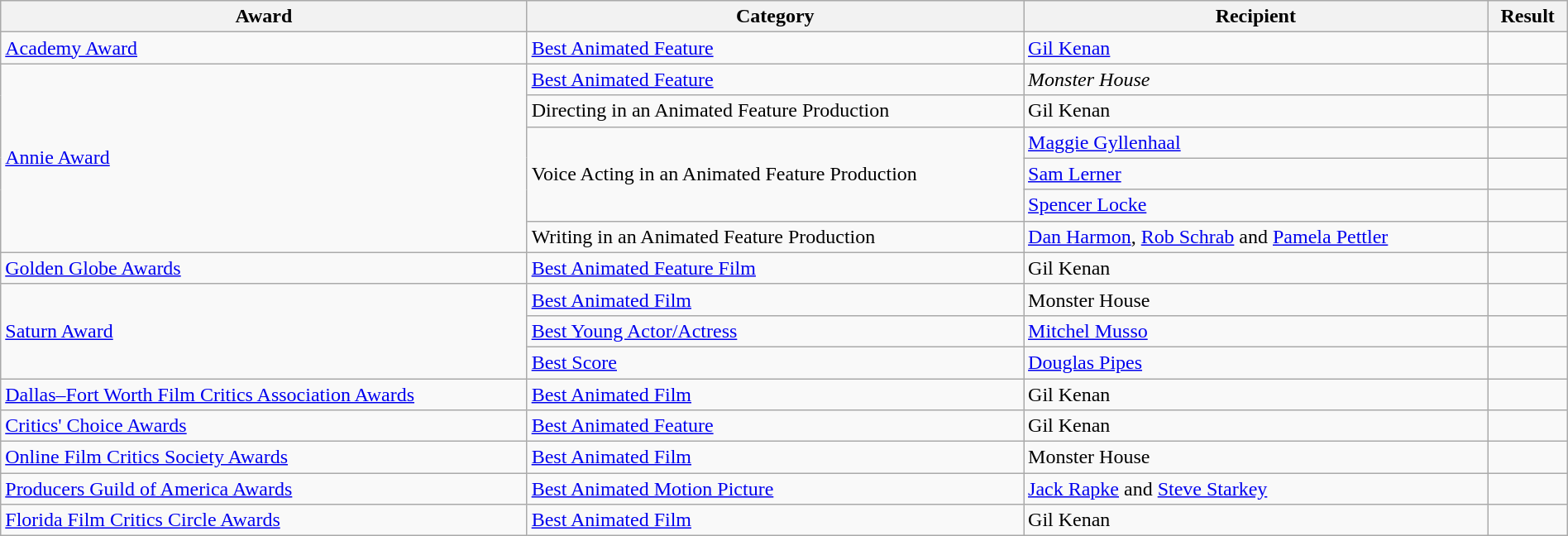<table class="wikitable" width=100%>
<tr>
<th>Award</th>
<th>Category</th>
<th>Recipient</th>
<th>Result</th>
</tr>
<tr>
<td><a href='#'>Academy Award</a></td>
<td><a href='#'>Best Animated Feature</a></td>
<td><a href='#'>Gil Kenan</a></td>
<td></td>
</tr>
<tr>
<td rowspan=6><a href='#'>Annie Award</a></td>
<td><a href='#'>Best Animated Feature</a></td>
<td><em>Monster House</em></td>
<td></td>
</tr>
<tr>
<td>Directing in an Animated Feature Production</td>
<td>Gil Kenan</td>
<td></td>
</tr>
<tr>
<td rowspan=3>Voice Acting in an Animated Feature Production</td>
<td><a href='#'>Maggie Gyllenhaal</a></td>
<td></td>
</tr>
<tr>
<td><a href='#'>Sam Lerner</a></td>
<td></td>
</tr>
<tr>
<td><a href='#'>Spencer Locke</a></td>
<td></td>
</tr>
<tr>
<td>Writing in an Animated Feature Production</td>
<td><a href='#'>Dan Harmon</a>, <a href='#'>Rob Schrab</a> and <a href='#'>Pamela Pettler</a></td>
<td></td>
</tr>
<tr>
<td><a href='#'>Golden Globe Awards</a></td>
<td><a href='#'>Best Animated Feature Film</a></td>
<td>Gil Kenan</td>
<td></td>
</tr>
<tr>
<td rowspan=3><a href='#'>Saturn Award</a></td>
<td><a href='#'>Best Animated Film</a></td>
<td>Monster House</td>
<td></td>
</tr>
<tr>
<td><a href='#'>Best Young Actor/Actress</a></td>
<td><a href='#'>Mitchel Musso</a></td>
<td></td>
</tr>
<tr>
<td><a href='#'>Best Score</a></td>
<td><a href='#'>Douglas Pipes</a></td>
<td></td>
</tr>
<tr>
<td><a href='#'>Dallas–Fort Worth Film Critics Association Awards</a></td>
<td><a href='#'>Best Animated Film</a></td>
<td>Gil Kenan</td>
<td></td>
</tr>
<tr>
<td><a href='#'>Critics' Choice Awards</a></td>
<td><a href='#'>Best Animated Feature</a></td>
<td>Gil Kenan</td>
<td></td>
</tr>
<tr>
<td><a href='#'>Online Film Critics Society Awards</a></td>
<td><a href='#'>Best Animated Film</a></td>
<td>Monster House</td>
<td></td>
</tr>
<tr>
<td><a href='#'>Producers Guild of America Awards</a></td>
<td><a href='#'>Best Animated Motion Picture</a></td>
<td><a href='#'>Jack Rapke</a> and <a href='#'>Steve Starkey</a></td>
<td></td>
</tr>
<tr>
<td><a href='#'>Florida Film Critics Circle Awards</a></td>
<td><a href='#'>Best Animated Film</a></td>
<td>Gil Kenan</td>
<td></td>
</tr>
</table>
